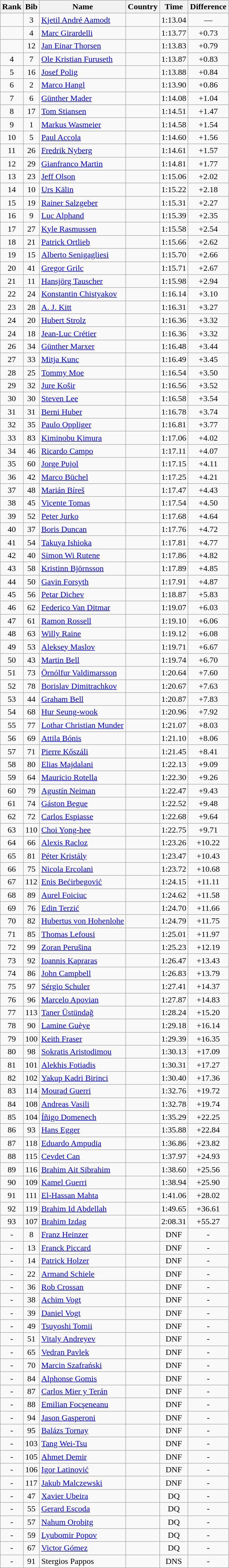<table class="wikitable sortable" style="text-align:center">
<tr>
<th>Rank</th>
<th>Bib</th>
<th>Name</th>
<th>Country</th>
<th>Time</th>
<th>Difference</th>
</tr>
<tr>
<td></td>
<td>3</td>
<td align=left><a href='#'>Kjetil André Aamodt</a></td>
<td align=left></td>
<td>1:13.04</td>
<td>—</td>
</tr>
<tr>
<td></td>
<td>4</td>
<td align=left><a href='#'>Marc Girardelli</a></td>
<td align=left></td>
<td>1:13.77</td>
<td>+0.73</td>
</tr>
<tr>
<td></td>
<td>12</td>
<td align=left><a href='#'>Jan Einar Thorsen</a></td>
<td align=left></td>
<td>1:13.83</td>
<td>+0.79</td>
</tr>
<tr>
<td>4</td>
<td>7</td>
<td align=left><a href='#'>Ole Kristian Furuseth</a></td>
<td align=left></td>
<td>1:13.87</td>
<td>+0.83</td>
</tr>
<tr>
<td>5</td>
<td>16</td>
<td align=left><a href='#'>Josef Polig</a></td>
<td align=left></td>
<td>1:13.88</td>
<td>+0.84</td>
</tr>
<tr>
<td>6</td>
<td>2</td>
<td align=left><a href='#'>Marco Hangl</a></td>
<td align=left></td>
<td>1:13.90</td>
<td>+0.86</td>
</tr>
<tr>
<td>7</td>
<td>6</td>
<td align=left><a href='#'>Günther Mader</a></td>
<td align=left></td>
<td>1:14.08</td>
<td>+1.04</td>
</tr>
<tr>
<td>8</td>
<td>17</td>
<td align=left><a href='#'>Tom Stiansen</a></td>
<td align=left></td>
<td>1:14.51</td>
<td>+1.47</td>
</tr>
<tr>
<td>9</td>
<td>1</td>
<td align=left><a href='#'>Markus Wasmeier</a></td>
<td align=left></td>
<td>1:14.58</td>
<td>+1.54</td>
</tr>
<tr>
<td>10</td>
<td>5</td>
<td align=left><a href='#'>Paul Accola</a></td>
<td align=left></td>
<td>1:14.60</td>
<td>+1.56</td>
</tr>
<tr>
<td>11</td>
<td>26</td>
<td align=left><a href='#'>Fredrik Nyberg</a></td>
<td align=left></td>
<td>1:14.61</td>
<td>+1.57</td>
</tr>
<tr>
<td>12</td>
<td>29</td>
<td align=left><a href='#'>Gianfranco Martin</a></td>
<td align=left></td>
<td>1:14.81</td>
<td>+1.77</td>
</tr>
<tr>
<td>13</td>
<td>23</td>
<td align=left><a href='#'>Jeff Olson</a></td>
<td align=left></td>
<td>1:15.06</td>
<td>+2.02</td>
</tr>
<tr>
<td>14</td>
<td>10</td>
<td align=left><a href='#'>Urs Kälin</a></td>
<td align=left></td>
<td>1:15.22</td>
<td>+2.18</td>
</tr>
<tr>
<td>15</td>
<td>19</td>
<td align=left><a href='#'>Rainer Salzgeber</a></td>
<td align=left></td>
<td>1:15.31</td>
<td>+2.27</td>
</tr>
<tr>
<td>16</td>
<td>9</td>
<td align=left><a href='#'>Luc Alphand</a></td>
<td align=left></td>
<td>1:15.39</td>
<td>+2.35</td>
</tr>
<tr>
<td>17</td>
<td>27</td>
<td align=left><a href='#'>Kyle Rasmussen</a></td>
<td align=left></td>
<td>1:15.58</td>
<td>+2.54</td>
</tr>
<tr>
<td>18</td>
<td>21</td>
<td align=left><a href='#'>Patrick Ortlieb</a></td>
<td align=left></td>
<td>1:15.66</td>
<td>+2.62</td>
</tr>
<tr>
<td>19</td>
<td>15</td>
<td align=left><a href='#'>Alberto Senigagliesi</a></td>
<td align=left></td>
<td>1:15.70</td>
<td>+2.66</td>
</tr>
<tr>
<td>20</td>
<td>41</td>
<td align=left><a href='#'>Gregor Grilc</a></td>
<td align=left></td>
<td>1:15.71</td>
<td>+2.67</td>
</tr>
<tr>
<td>21</td>
<td>11</td>
<td align=left><a href='#'>Hansjörg Tauscher</a></td>
<td align=left></td>
<td>1:15.98</td>
<td>+2.94</td>
</tr>
<tr>
<td>22</td>
<td>24</td>
<td align=left><a href='#'>Konstantin Chistyakov</a></td>
<td align=left></td>
<td>1:16.14</td>
<td>+3.10</td>
</tr>
<tr>
<td>23</td>
<td>28</td>
<td align=left><a href='#'>A. J. Kitt</a></td>
<td align=left></td>
<td>1:16.31</td>
<td>+3.27</td>
</tr>
<tr>
<td>24</td>
<td>20</td>
<td align=left><a href='#'>Hubert Strolz</a></td>
<td align=left></td>
<td>1:16.36</td>
<td>+3.32</td>
</tr>
<tr>
<td>24</td>
<td>18</td>
<td align=left><a href='#'>Jean-Luc Crétier</a></td>
<td align=left></td>
<td>1:16.36</td>
<td>+3.32</td>
</tr>
<tr>
<td>26</td>
<td>34</td>
<td align=left><a href='#'>Günther Marxer</a></td>
<td align=left></td>
<td>1:16.48</td>
<td>+3.44</td>
</tr>
<tr>
<td>27</td>
<td>33</td>
<td align=left><a href='#'>Mitja Kunc</a></td>
<td align=left></td>
<td>1:16.49</td>
<td>+3.45</td>
</tr>
<tr>
<td>28</td>
<td>25</td>
<td align=left><a href='#'>Tommy Moe</a></td>
<td align=left></td>
<td>1:16.54</td>
<td>+3.50</td>
</tr>
<tr>
<td>29</td>
<td>32</td>
<td align=left><a href='#'>Jure Košir</a></td>
<td align=left></td>
<td>1:16.56</td>
<td>+3.52</td>
</tr>
<tr>
<td>30</td>
<td>30</td>
<td align=left><a href='#'>Steven Lee</a></td>
<td align=left></td>
<td>1:16.58</td>
<td>+3.54</td>
</tr>
<tr>
<td>31</td>
<td>31</td>
<td align=left><a href='#'>Berni Huber</a></td>
<td align=left></td>
<td>1:16.78</td>
<td>+3.74</td>
</tr>
<tr>
<td>32</td>
<td>35</td>
<td align=left><a href='#'>Paulo Oppliger</a></td>
<td align=left></td>
<td>1:16.81</td>
<td>+3.77</td>
</tr>
<tr>
<td>33</td>
<td>83</td>
<td align=left><a href='#'>Kiminobu Kimura</a></td>
<td align=left></td>
<td>1:17.06</td>
<td>+4.02</td>
</tr>
<tr>
<td>34</td>
<td>46</td>
<td align=left><a href='#'>Ricardo Campo</a></td>
<td align=left></td>
<td>1:17.11</td>
<td>+4.07</td>
</tr>
<tr>
<td>35</td>
<td>60</td>
<td align=left><a href='#'>Jorge Pujol</a></td>
<td align=left></td>
<td>1:17.15</td>
<td>+4.11</td>
</tr>
<tr>
<td>36</td>
<td>42</td>
<td align=left><a href='#'>Marco Büchel</a></td>
<td align=left></td>
<td>1:17.25</td>
<td>+4.21</td>
</tr>
<tr>
<td>37</td>
<td>48</td>
<td align=left><a href='#'>Marián Bíreš</a></td>
<td align=left></td>
<td>1:17.47</td>
<td>+4.43</td>
</tr>
<tr>
<td>38</td>
<td>45</td>
<td align=left><a href='#'>Vicente Tomas</a></td>
<td align=left></td>
<td>1:17.54</td>
<td>+4.50</td>
</tr>
<tr>
<td>39</td>
<td>52</td>
<td align=left><a href='#'>Peter Jurko</a></td>
<td align=left></td>
<td>1:17.68</td>
<td>+4.64</td>
</tr>
<tr>
<td>40</td>
<td>37</td>
<td align=left><a href='#'>Boris Duncan</a></td>
<td align=left></td>
<td>1:17.76</td>
<td>+4.72</td>
</tr>
<tr>
<td>41</td>
<td>54</td>
<td align=left><a href='#'>Takuya Ishioka</a></td>
<td align=left></td>
<td>1:17.81</td>
<td>+4.77</td>
</tr>
<tr>
<td>42</td>
<td>40</td>
<td align=left><a href='#'>Simon Wi Rutene</a></td>
<td align=left></td>
<td>1:17.86</td>
<td>+4.82</td>
</tr>
<tr>
<td>43</td>
<td>58</td>
<td align=left><a href='#'>Kristinn Björnsson</a></td>
<td align=left></td>
<td>1:17.89</td>
<td>+4.85</td>
</tr>
<tr>
<td>44</td>
<td>50</td>
<td align=left><a href='#'>Gavin Forsyth</a></td>
<td align=left></td>
<td>1:17.91</td>
<td>+4.87</td>
</tr>
<tr>
<td>45</td>
<td>56</td>
<td align=left><a href='#'>Petar Dichev</a></td>
<td align=left></td>
<td>1:18.87</td>
<td>+5.83</td>
</tr>
<tr>
<td>46</td>
<td>62</td>
<td align=left><a href='#'>Federico Van Ditmar</a></td>
<td align=left></td>
<td>1:19.07</td>
<td>+6.03</td>
</tr>
<tr>
<td>47</td>
<td>61</td>
<td align=left><a href='#'>Ramon Rossell</a></td>
<td align=left></td>
<td>1:19.10</td>
<td>+6.06</td>
</tr>
<tr>
<td>48</td>
<td>63</td>
<td align=left><a href='#'>Willy Raine</a></td>
<td align=left></td>
<td>1:19.12</td>
<td>+6.08</td>
</tr>
<tr>
<td>49</td>
<td>53</td>
<td align=left><a href='#'>Aleksey Maslov</a></td>
<td align=left></td>
<td>1:19.71</td>
<td>+6.67</td>
</tr>
<tr>
<td>50</td>
<td>43</td>
<td align=left><a href='#'>Martin Bell</a></td>
<td align=left></td>
<td>1:19.74</td>
<td>+6.70</td>
</tr>
<tr>
<td>51</td>
<td>73</td>
<td align=left><a href='#'>Örnólfur Valdimarsson</a></td>
<td align=left></td>
<td>1:20.64</td>
<td>+7.60</td>
</tr>
<tr>
<td>52</td>
<td>78</td>
<td align=left><a href='#'>Borislav Dimitrachkov</a></td>
<td align=left></td>
<td>1:20.67</td>
<td>+7.63</td>
</tr>
<tr>
<td>53</td>
<td>44</td>
<td align=left><a href='#'>Graham Bell</a></td>
<td align=left></td>
<td>1:20.87</td>
<td>+7.83</td>
</tr>
<tr>
<td>54</td>
<td>68</td>
<td align=left><a href='#'>Hur Seung-wook</a></td>
<td align=left></td>
<td>1:20.96</td>
<td>+7.92</td>
</tr>
<tr>
<td>55</td>
<td>77</td>
<td align=left><a href='#'>Lothar Christian Munder</a></td>
<td align=left></td>
<td>1:21.07</td>
<td>+8.03</td>
</tr>
<tr>
<td>56</td>
<td>69</td>
<td align=left><a href='#'>Attila Bónis</a></td>
<td align=left></td>
<td>1:21.10</td>
<td>+8.06</td>
</tr>
<tr>
<td>57</td>
<td>71</td>
<td align=left><a href='#'>Pierre Kőszáli</a></td>
<td align=left></td>
<td>1:21.45</td>
<td>+8.41</td>
</tr>
<tr>
<td>58</td>
<td>80</td>
<td align=left><a href='#'>Elias Majdalani</a></td>
<td align=left></td>
<td>1:22.13</td>
<td>+9.09</td>
</tr>
<tr>
<td>59</td>
<td>64</td>
<td align=left><a href='#'>Mauricio Rotella</a></td>
<td align=left></td>
<td>1:22.30</td>
<td>+9.26</td>
</tr>
<tr>
<td>60</td>
<td>79</td>
<td align=left><a href='#'>Agustín Neiman</a></td>
<td align=left></td>
<td>1:22.47</td>
<td>+9.43</td>
</tr>
<tr>
<td>61</td>
<td>74</td>
<td align=left><a href='#'>Gáston Begue</a></td>
<td align=left></td>
<td>1:22.52</td>
<td>+9.48</td>
</tr>
<tr>
<td>62</td>
<td>72</td>
<td align=left><a href='#'>Carlos Espiasse</a></td>
<td align=left></td>
<td>1:22.68</td>
<td>+9.64</td>
</tr>
<tr>
<td>63</td>
<td>110</td>
<td align=left><a href='#'>Choi Yong-hee</a></td>
<td align=left></td>
<td>1:22.75</td>
<td>+9.71</td>
</tr>
<tr>
<td>64</td>
<td>66</td>
<td align=left><a href='#'>Alexis Racloz</a></td>
<td align=left></td>
<td>1:23.26</td>
<td>+10.22</td>
</tr>
<tr>
<td>65</td>
<td>81</td>
<td align=left><a href='#'>Péter Kristály</a></td>
<td align=left></td>
<td>1:23.47</td>
<td>+10.43</td>
</tr>
<tr>
<td>66</td>
<td>75</td>
<td align=left><a href='#'>Nicola Ercolani</a></td>
<td align=left></td>
<td>1:23.72</td>
<td>+10.68</td>
</tr>
<tr>
<td>67</td>
<td>112</td>
<td align=left><a href='#'>Enis Bećirbegović</a></td>
<td align=left></td>
<td>1:24.15</td>
<td>+11.11</td>
</tr>
<tr>
<td>68</td>
<td>89</td>
<td align=left><a href='#'>Aurel Foiciuc</a></td>
<td align=left></td>
<td>1:24.62</td>
<td>+11.58</td>
</tr>
<tr>
<td>69</td>
<td>76</td>
<td align=left><a href='#'>Edin Terzić</a></td>
<td align=left></td>
<td>1:24.70</td>
<td>+11.66</td>
</tr>
<tr>
<td>70</td>
<td>82</td>
<td align=left><a href='#'>Hubertus von Hohenlohe</a></td>
<td align=left></td>
<td>1:24.79</td>
<td>+11.75</td>
</tr>
<tr>
<td>71</td>
<td>85</td>
<td align=left><a href='#'>Thomas Lefousi</a></td>
<td align=left></td>
<td>1:25.01</td>
<td>+11.97</td>
</tr>
<tr>
<td>72</td>
<td>99</td>
<td align=left><a href='#'>Zoran Perušina</a></td>
<td align=left></td>
<td>1:25.23</td>
<td>+12.19</td>
</tr>
<tr>
<td>73</td>
<td>92</td>
<td align=left><a href='#'>Ioannis Kapraras</a></td>
<td align=left></td>
<td>1:26.47</td>
<td>+13.43</td>
</tr>
<tr>
<td>74</td>
<td>86</td>
<td align=left><a href='#'>John Campbell</a></td>
<td align=left></td>
<td>1:26.83</td>
<td>+13.79</td>
</tr>
<tr>
<td>75</td>
<td>97</td>
<td align=left><a href='#'>Sérgio Schuler</a></td>
<td align=left></td>
<td>1:27.41</td>
<td>+14.37</td>
</tr>
<tr>
<td>76</td>
<td>96</td>
<td align=left><a href='#'>Marcelo Apovian</a></td>
<td align=left></td>
<td>1:27.87</td>
<td>+14.83</td>
</tr>
<tr>
<td>77</td>
<td>113</td>
<td align=left><a href='#'>Taner Üstündağ</a></td>
<td align=left></td>
<td>1:28.24</td>
<td>+15.20</td>
</tr>
<tr>
<td>78</td>
<td>90</td>
<td align=left><a href='#'>Lamine Guèye</a></td>
<td align=left></td>
<td>1:29.18</td>
<td>+16.14</td>
</tr>
<tr>
<td>79</td>
<td>100</td>
<td align=left><a href='#'>Keith Fraser</a></td>
<td align=left></td>
<td>1:29.39</td>
<td>+16.35</td>
</tr>
<tr>
<td>80</td>
<td>98</td>
<td align=left><a href='#'>Sokratis Aristodimou</a></td>
<td align=left></td>
<td>1:30.13</td>
<td>+17.09</td>
</tr>
<tr>
<td>81</td>
<td>101</td>
<td align=left><a href='#'>Alekhis Fotiadis</a></td>
<td align=left></td>
<td>1:30.31</td>
<td>+17.27</td>
</tr>
<tr>
<td>82</td>
<td>102</td>
<td align=left><a href='#'>Yakup Kadri Birinci</a></td>
<td align=left></td>
<td>1:30.40</td>
<td>+17.36</td>
</tr>
<tr>
<td>83</td>
<td>114</td>
<td align=left><a href='#'>Mourad Guerri</a></td>
<td align=left></td>
<td>1:32.76</td>
<td>+19.72</td>
</tr>
<tr>
<td>84</td>
<td>108</td>
<td align=left><a href='#'>Andreas Vasili</a></td>
<td align=left></td>
<td>1:32.78</td>
<td>+19.74</td>
</tr>
<tr>
<td>85</td>
<td>104</td>
<td align=left><a href='#'>Íñigo Domenech</a></td>
<td align=left></td>
<td>1:35.29</td>
<td>+22.25</td>
</tr>
<tr>
<td>86</td>
<td>93</td>
<td align=left><a href='#'>Hans Egger</a></td>
<td align=left></td>
<td>1:35.88</td>
<td>+22.84</td>
</tr>
<tr>
<td>87</td>
<td>118</td>
<td align=left><a href='#'>Eduardo Ampudia</a></td>
<td align=left></td>
<td>1:36.86</td>
<td>+23.82</td>
</tr>
<tr>
<td>88</td>
<td>115</td>
<td align=left><a href='#'>Cevdet Can</a></td>
<td align=left></td>
<td>1:37.97</td>
<td>+24.93</td>
</tr>
<tr>
<td>89</td>
<td>116</td>
<td align=left><a href='#'>Brahim Ait Sibrahim</a></td>
<td align=left></td>
<td>1:38.60</td>
<td>+25.56</td>
</tr>
<tr>
<td>90</td>
<td>109</td>
<td align=left><a href='#'>Kamel Guerri</a></td>
<td align=left></td>
<td>1:38.94</td>
<td>+25.90</td>
</tr>
<tr>
<td>91</td>
<td>111</td>
<td align=left><a href='#'>El-Hassan Mahta</a></td>
<td align=left></td>
<td>1:41.06</td>
<td>+28.02</td>
</tr>
<tr>
<td>92</td>
<td>119</td>
<td align=left><a href='#'>Brahim Id Abdellah</a></td>
<td align=left></td>
<td>1:49.65</td>
<td>+36.61</td>
</tr>
<tr>
<td>93</td>
<td>107</td>
<td align=left><a href='#'>Brahim Izdag</a></td>
<td align=left></td>
<td>2:08.31</td>
<td>+55.27</td>
</tr>
<tr>
<td>-</td>
<td>8</td>
<td align=left><a href='#'>Franz Heinzer</a></td>
<td align=left></td>
<td>DNF</td>
<td>-</td>
</tr>
<tr>
<td>-</td>
<td>13</td>
<td align=left><a href='#'>Franck Piccard</a></td>
<td align=left></td>
<td>DNF</td>
<td>-</td>
</tr>
<tr>
<td>-</td>
<td>14</td>
<td align=left><a href='#'>Patrick Holzer</a></td>
<td align=left></td>
<td>DNF</td>
<td>-</td>
</tr>
<tr>
<td>-</td>
<td>22</td>
<td align=left><a href='#'>Armand Schiele</a></td>
<td align=left></td>
<td>DNF</td>
<td>-</td>
</tr>
<tr>
<td>-</td>
<td>36</td>
<td align=left><a href='#'>Rob Crossan</a></td>
<td align=left></td>
<td>DNF</td>
<td>-</td>
</tr>
<tr>
<td>-</td>
<td>38</td>
<td align=left><a href='#'>Achim Vogt</a></td>
<td align=left></td>
<td>DNF</td>
<td>-</td>
</tr>
<tr>
<td>-</td>
<td>39</td>
<td align=left><a href='#'>Daniel Vogt</a></td>
<td align=left></td>
<td>DNF</td>
<td>-</td>
</tr>
<tr>
<td>-</td>
<td>49</td>
<td align=left><a href='#'>Tsuyoshi Tomii</a></td>
<td align=left></td>
<td>DNF</td>
<td>-</td>
</tr>
<tr>
<td>-</td>
<td>51</td>
<td align=left><a href='#'>Vitaly Andreyev</a></td>
<td align=left></td>
<td>DNF</td>
<td>-</td>
</tr>
<tr>
<td>-</td>
<td>65</td>
<td align=left><a href='#'>Vedran Pavlek</a></td>
<td align=left></td>
<td>DNF</td>
<td>-</td>
</tr>
<tr>
<td>-</td>
<td>70</td>
<td align=left><a href='#'>Marcin Szafrański</a></td>
<td align=left></td>
<td>DNF</td>
<td>-</td>
</tr>
<tr>
<td>-</td>
<td>84</td>
<td align=left><a href='#'>Alphonse Gomis</a></td>
<td align=left></td>
<td>DNF</td>
<td>-</td>
</tr>
<tr>
<td>-</td>
<td>87</td>
<td align=left><a href='#'>Carlos Mier y Terán</a></td>
<td align=left></td>
<td>DNF</td>
<td>-</td>
</tr>
<tr>
<td>-</td>
<td>88</td>
<td align=left><a href='#'>Emilian Focşeneanu</a></td>
<td align=left></td>
<td>DNF</td>
<td>-</td>
</tr>
<tr>
<td>-</td>
<td>94</td>
<td align=left><a href='#'>Jason Gasperoni</a></td>
<td align=left></td>
<td>DNF</td>
<td>-</td>
</tr>
<tr>
<td>-</td>
<td>95</td>
<td align=left><a href='#'>Balázs Tornay</a></td>
<td align=left></td>
<td>DNF</td>
<td>-</td>
</tr>
<tr>
<td>-</td>
<td>103</td>
<td align=left><a href='#'>Tang Wei-Tsu</a></td>
<td align=left></td>
<td>DNF</td>
<td>-</td>
</tr>
<tr>
<td>-</td>
<td>105</td>
<td align=left><a href='#'>Ahmet Demir</a></td>
<td align=left></td>
<td>DNF</td>
<td>-</td>
</tr>
<tr>
<td>-</td>
<td>106</td>
<td align=left><a href='#'>Igor Latinović</a></td>
<td align=left></td>
<td>DNF</td>
<td>-</td>
</tr>
<tr>
<td>-</td>
<td>117</td>
<td align=left><a href='#'>Jakub Malczewski</a></td>
<td align=left></td>
<td>DNF</td>
<td>-</td>
</tr>
<tr>
<td>-</td>
<td>47</td>
<td align=left><a href='#'>Xavier Ubeira</a></td>
<td align=left></td>
<td>DQ</td>
<td>-</td>
</tr>
<tr>
<td>-</td>
<td>55</td>
<td align=left><a href='#'>Gerard Escoda</a></td>
<td align=left></td>
<td>DQ</td>
<td>-</td>
</tr>
<tr>
<td>-</td>
<td>57</td>
<td align=left><a href='#'>Nahum Orobitg</a></td>
<td align=left></td>
<td>DQ</td>
<td>-</td>
</tr>
<tr>
<td>-</td>
<td>59</td>
<td align=left><a href='#'>Lyubomir Popov</a></td>
<td align=left></td>
<td>DQ</td>
<td>-</td>
</tr>
<tr>
<td>-</td>
<td>67</td>
<td align=left><a href='#'>Victor Gómez</a></td>
<td align=left></td>
<td>DQ</td>
<td>-</td>
</tr>
<tr>
<td>-</td>
<td>91</td>
<td align=left>Stergios Pappos</td>
<td align=left></td>
<td>DNS</td>
<td>-</td>
</tr>
</table>
